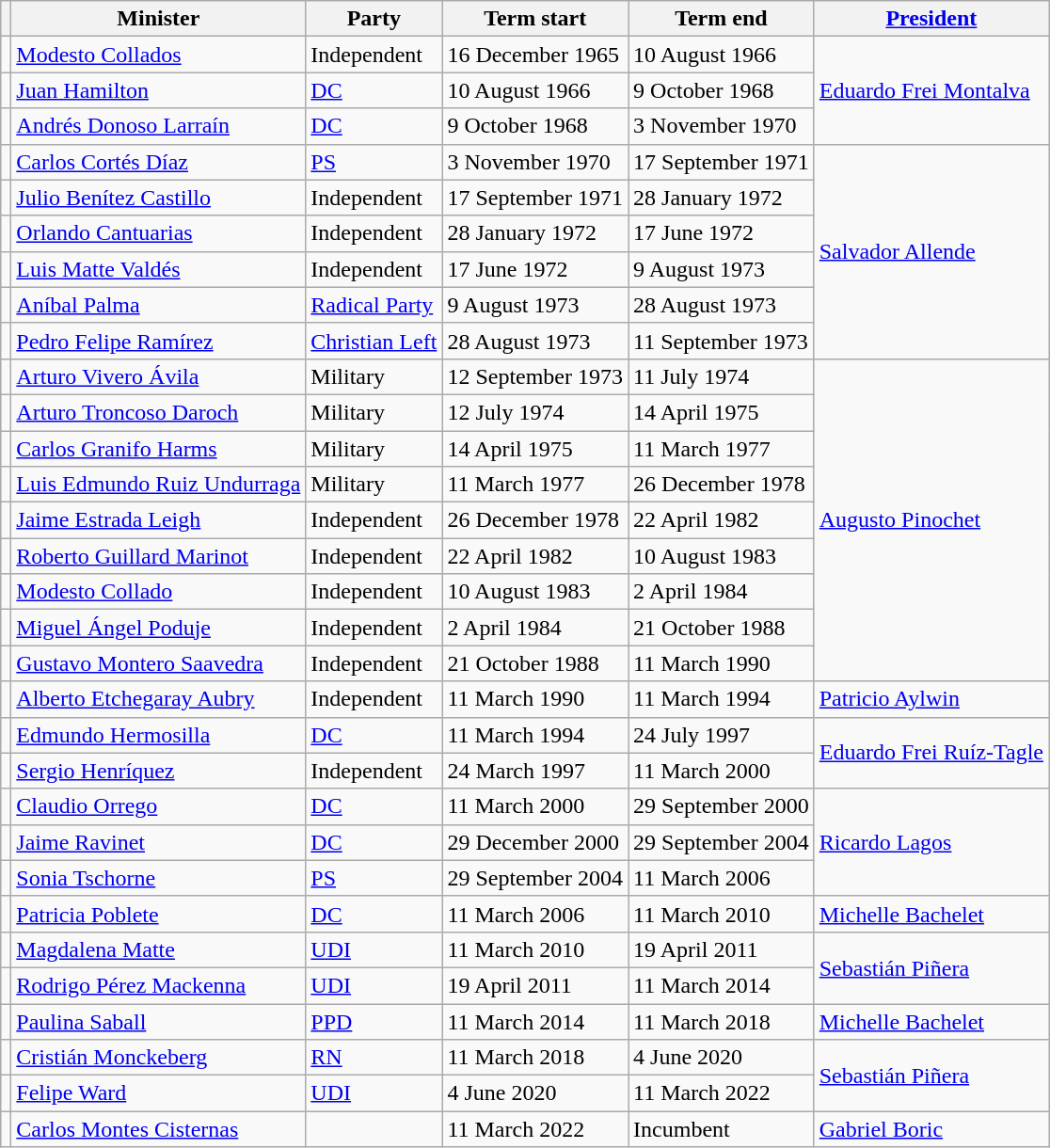<table class="wikitable">
<tr>
<th></th>
<th>Minister</th>
<th>Party</th>
<th>Term start</th>
<th>Term end</th>
<th><a href='#'>President</a></th>
</tr>
<tr>
<td></td>
<td><a href='#'>Modesto Collados</a></td>
<td>Independent</td>
<td>16 December 1965</td>
<td>10 August 1966</td>
<td rowspan="3"><a href='#'>Eduardo Frei Montalva</a></td>
</tr>
<tr>
<td></td>
<td><a href='#'>Juan Hamilton</a></td>
<td><a href='#'>DC</a></td>
<td>10 August 1966</td>
<td>9 October 1968</td>
</tr>
<tr>
<td></td>
<td><a href='#'>Andrés Donoso Larraín</a></td>
<td><a href='#'>DC</a></td>
<td>9 October 1968</td>
<td>3 November 1970</td>
</tr>
<tr>
<td></td>
<td><a href='#'>Carlos Cortés Díaz</a></td>
<td><a href='#'>PS</a></td>
<td>3 November 1970</td>
<td>17 September 1971</td>
<td rowspan="6"><a href='#'>Salvador Allende</a></td>
</tr>
<tr>
<td></td>
<td><a href='#'>Julio Benítez Castillo</a></td>
<td>Independent</td>
<td>17 September 1971</td>
<td>28 January 1972</td>
</tr>
<tr>
<td></td>
<td><a href='#'>Orlando Cantuarias</a></td>
<td>Independent</td>
<td>28 January 1972</td>
<td>17 June 1972</td>
</tr>
<tr>
<td></td>
<td><a href='#'>Luis Matte Valdés</a></td>
<td>Independent</td>
<td>17 June 1972</td>
<td>9 August 1973</td>
</tr>
<tr>
<td></td>
<td><a href='#'>Aníbal Palma</a></td>
<td><a href='#'>Radical Party</a></td>
<td>9 August 1973</td>
<td>28 August 1973</td>
</tr>
<tr>
<td></td>
<td><a href='#'>Pedro Felipe Ramírez</a></td>
<td><a href='#'>Christian Left</a></td>
<td>28 August 1973</td>
<td>11 September 1973</td>
</tr>
<tr>
<td></td>
<td><a href='#'>Arturo Vivero Ávila</a></td>
<td>Military</td>
<td>12 September 1973</td>
<td>11 July 1974</td>
<td rowspan="9"><a href='#'>Augusto Pinochet</a></td>
</tr>
<tr>
<td></td>
<td><a href='#'>Arturo Troncoso Daroch</a></td>
<td>Military</td>
<td>12 July 1974</td>
<td>14 April 1975</td>
</tr>
<tr>
<td></td>
<td><a href='#'>Carlos Granifo Harms</a></td>
<td>Military</td>
<td>14 April 1975</td>
<td>11 March 1977</td>
</tr>
<tr>
<td></td>
<td><a href='#'>Luis Edmundo Ruiz Undurraga</a></td>
<td>Military</td>
<td>11 March 1977</td>
<td>26 December 1978</td>
</tr>
<tr>
<td></td>
<td><a href='#'>Jaime Estrada Leigh</a></td>
<td>Independent</td>
<td>26 December 1978</td>
<td>22 April 1982</td>
</tr>
<tr>
<td></td>
<td><a href='#'>Roberto Guillard Marinot</a></td>
<td>Independent</td>
<td>22 April 1982</td>
<td>10 August 1983</td>
</tr>
<tr>
<td></td>
<td><a href='#'>Modesto Collado</a></td>
<td>Independent</td>
<td>10 August 1983</td>
<td>2 April 1984</td>
</tr>
<tr>
<td></td>
<td><a href='#'>Miguel Ángel Poduje</a></td>
<td>Independent</td>
<td>2 April 1984</td>
<td>21 October 1988</td>
</tr>
<tr>
<td></td>
<td><a href='#'>Gustavo Montero Saavedra</a></td>
<td>Independent</td>
<td>21 October 1988</td>
<td>11 March 1990</td>
</tr>
<tr>
<td></td>
<td><a href='#'>Alberto Etchegaray Aubry</a></td>
<td>Independent</td>
<td>11 March 1990</td>
<td>11 March 1994</td>
<td><a href='#'>Patricio Aylwin</a></td>
</tr>
<tr>
<td></td>
<td><a href='#'>Edmundo Hermosilla</a></td>
<td><a href='#'>DC</a></td>
<td>11 March 1994</td>
<td>24 July 1997</td>
<td rowspan="2"><a href='#'>Eduardo Frei Ruíz-Tagle</a></td>
</tr>
<tr>
<td></td>
<td><a href='#'>Sergio Henríquez</a></td>
<td>Independent</td>
<td>24 March 1997</td>
<td>11 March 2000</td>
</tr>
<tr>
<td></td>
<td><a href='#'>Claudio Orrego</a></td>
<td><a href='#'>DC</a></td>
<td>11 March 2000</td>
<td>29 September 2000</td>
<td rowspan="3"><a href='#'>Ricardo Lagos</a></td>
</tr>
<tr>
<td></td>
<td><a href='#'>Jaime Ravinet</a></td>
<td><a href='#'>DC</a></td>
<td>29 December 2000</td>
<td>29 September 2004</td>
</tr>
<tr>
<td></td>
<td><a href='#'>Sonia Tschorne</a></td>
<td><a href='#'>PS</a></td>
<td>29 September 2004</td>
<td>11 March 2006</td>
</tr>
<tr>
<td></td>
<td><a href='#'>Patricia Poblete</a></td>
<td><a href='#'>DC</a></td>
<td>11 March 2006</td>
<td>11 March 2010</td>
<td><a href='#'>Michelle Bachelet</a></td>
</tr>
<tr>
<td></td>
<td><a href='#'>Magdalena Matte</a></td>
<td><a href='#'>UDI</a></td>
<td>11 March 2010</td>
<td>19 April 2011</td>
<td rowspan="2"><a href='#'>Sebastián Piñera</a></td>
</tr>
<tr>
<td></td>
<td><a href='#'>Rodrigo Pérez Mackenna</a></td>
<td><a href='#'>UDI</a></td>
<td>19 April 2011</td>
<td>11 March 2014</td>
</tr>
<tr>
<td></td>
<td><a href='#'>Paulina Saball</a></td>
<td><a href='#'>PPD</a></td>
<td>11 March 2014</td>
<td>11 March 2018</td>
<td><a href='#'>Michelle Bachelet</a></td>
</tr>
<tr>
<td></td>
<td><a href='#'>Cristián Monckeberg</a></td>
<td><a href='#'>RN</a></td>
<td>11 March 2018</td>
<td>4 June 2020</td>
<td rowspan="2"><a href='#'>Sebastián Piñera</a></td>
</tr>
<tr>
<td></td>
<td><a href='#'>Felipe Ward</a></td>
<td><a href='#'>UDI</a></td>
<td>4 June 2020</td>
<td>11 March 2022</td>
</tr>
<tr>
<td></td>
<td><a href='#'>Carlos Montes Cisternas</a></td>
<td></td>
<td>11 March 2022</td>
<td>Incumbent</td>
<td><a href='#'>Gabriel Boric</a></td>
</tr>
</table>
